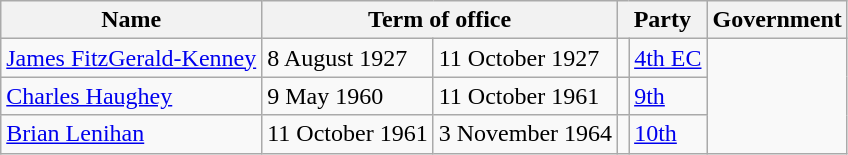<table class="wikitable">
<tr>
<th>Name</th>
<th colspan="2">Term of office</th>
<th colspan="2">Party</th>
<th>Government</th>
</tr>
<tr>
<td><a href='#'>James FitzGerald-Kenney</a></td>
<td>8 August 1927</td>
<td>11 October 1927</td>
<td></td>
<td><a href='#'>4th EC</a></td>
</tr>
<tr>
<td><a href='#'>Charles Haughey</a></td>
<td>9 May 1960</td>
<td>11 October 1961</td>
<td></td>
<td><a href='#'>9th</a></td>
</tr>
<tr>
<td><a href='#'>Brian Lenihan</a></td>
<td>11 October 1961</td>
<td>3 November 1964</td>
<td></td>
<td><a href='#'>10th</a></td>
</tr>
</table>
